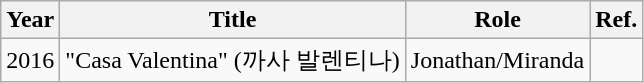<table class="wikitable" style="text-align:center;">
<tr>
<th>Year</th>
<th>Title</th>
<th>Role</th>
<th>Ref.</th>
</tr>
<tr>
<td>2016</td>
<td>"Casa Valentina" (까사 발렌티나)</td>
<td>Jonathan/Miranda</td>
<td></td>
</tr>
</table>
